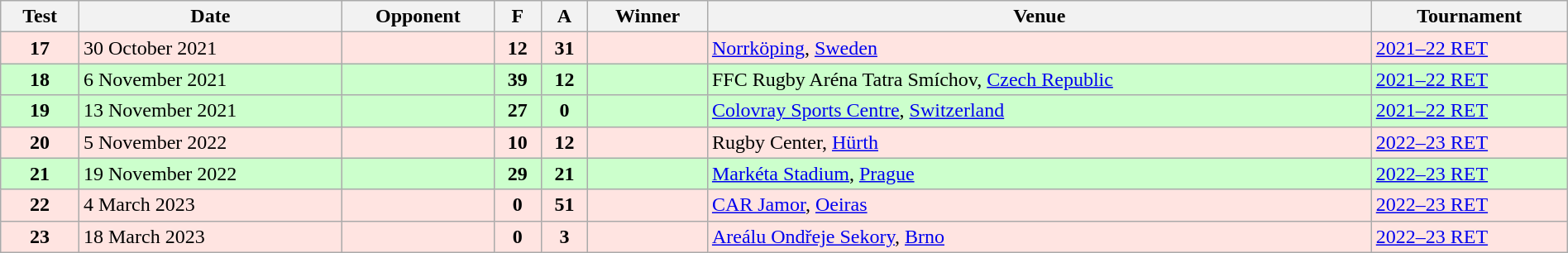<table class="wikitable sortable" style="width:100%">
<tr>
<th style="width:5%">Test</th>
<th>Date</th>
<th>Opponent</th>
<th>F</th>
<th>A</th>
<th>Winner</th>
<th>Venue</th>
<th>Tournament</th>
</tr>
<tr bgcolor="FFE4E1">
<td align="center"><strong>17</strong></td>
<td>30 October 2021</td>
<td></td>
<td align="center"><strong>12</strong></td>
<td align="center"><strong>31</strong></td>
<td></td>
<td><a href='#'>Norrköping</a>, <a href='#'>Sweden</a></td>
<td><a href='#'>2021–22 RET</a></td>
</tr>
<tr bgcolor="#ccffcc">
<td align="center"><strong>18</strong></td>
<td>6 November 2021</td>
<td></td>
<td align="center"><strong>39</strong></td>
<td align="center"><strong>12</strong></td>
<td></td>
<td>FFC Rugby Aréna Tatra Smíchov, <a href='#'>Czech Republic</a></td>
<td><a href='#'>2021–22 RET</a></td>
</tr>
<tr bgcolor="#ccffcc">
<td align="center"><strong>19</strong></td>
<td>13 November 2021</td>
<td></td>
<td align="center"><strong>27</strong></td>
<td align="center"><strong>0</strong></td>
<td></td>
<td><a href='#'>Colovray Sports Centre</a>, <a href='#'>Switzerland</a></td>
<td><a href='#'>2021–22 RET</a></td>
</tr>
<tr bgcolor="FFE4E1">
<td align="center"><strong>20</strong></td>
<td>5 November 2022</td>
<td></td>
<td align="center"><strong>10</strong></td>
<td align="center"><strong>12</strong></td>
<td></td>
<td>Rugby Center, <a href='#'>Hürth</a></td>
<td><a href='#'>2022–23 RET</a></td>
</tr>
<tr bgcolor="#ccffcc">
<td align="center"><strong>21</strong></td>
<td>19 November 2022</td>
<td></td>
<td align="center"><strong>29</strong></td>
<td align="center"><strong>21</strong></td>
<td></td>
<td><a href='#'>Markéta Stadium</a>, <a href='#'>Prague</a></td>
<td><a href='#'>2022–23 RET</a></td>
</tr>
<tr bgcolor="FFE4E1">
<td align="center"><strong>22</strong></td>
<td>4 March 2023</td>
<td></td>
<td align="center"><strong>0</strong></td>
<td align="center"><strong>51</strong></td>
<td></td>
<td><a href='#'>CAR Jamor</a>, <a href='#'>Oeiras</a></td>
<td><a href='#'>2022–23 RET</a></td>
</tr>
<tr bgcolor="FFE4E1">
<td align="center"><strong>23</strong></td>
<td>18 March 2023</td>
<td></td>
<td align="center"><strong>0</strong></td>
<td align="center"><strong>3</strong></td>
<td></td>
<td><a href='#'>Areálu Ondřeje Sekory</a>, <a href='#'>Brno</a></td>
<td><a href='#'>2022–23 RET</a></td>
</tr>
</table>
